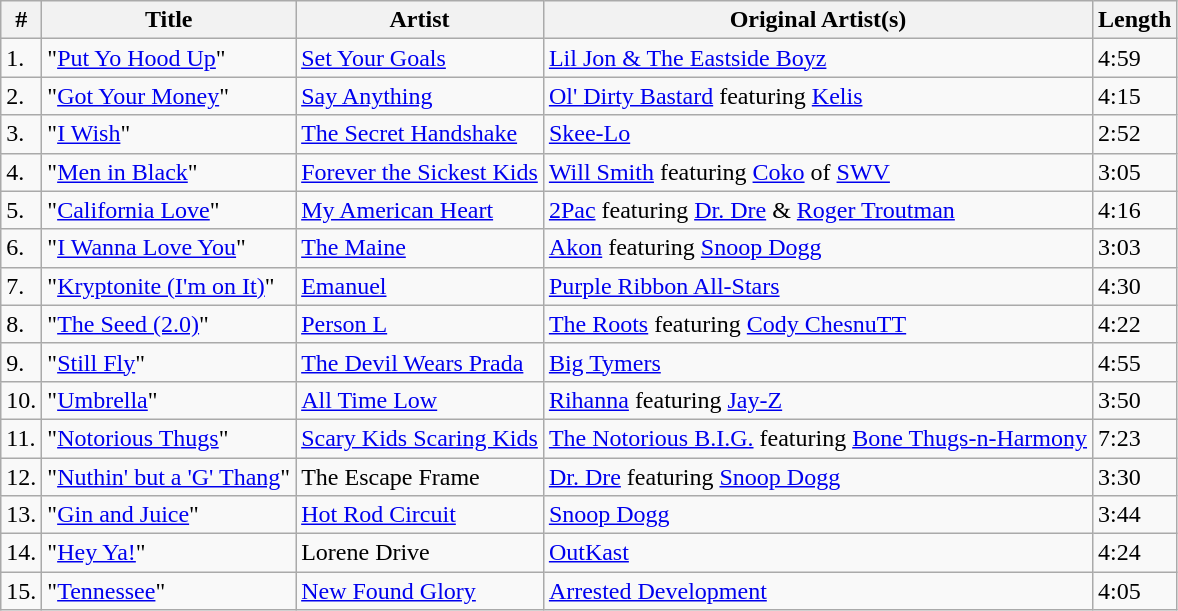<table class="wikitable" border="1">
<tr>
<th>#</th>
<th>Title</th>
<th>Artist</th>
<th>Original Artist(s)</th>
<th>Length</th>
</tr>
<tr>
<td>1.</td>
<td>"<a href='#'>Put Yo Hood Up</a>"</td>
<td><a href='#'>Set Your Goals</a></td>
<td><a href='#'>Lil Jon & The Eastside Boyz</a></td>
<td>4:59</td>
</tr>
<tr>
<td>2.</td>
<td>"<a href='#'>Got Your Money</a>"</td>
<td><a href='#'>Say Anything</a></td>
<td><a href='#'>Ol' Dirty Bastard</a> featuring <a href='#'>Kelis</a></td>
<td>4:15</td>
</tr>
<tr>
<td>3.</td>
<td>"<a href='#'>I Wish</a>"</td>
<td><a href='#'>The Secret Handshake</a></td>
<td><a href='#'>Skee-Lo</a></td>
<td>2:52</td>
</tr>
<tr>
<td>4.</td>
<td>"<a href='#'>Men in Black</a>"</td>
<td><a href='#'>Forever the Sickest Kids</a></td>
<td><a href='#'>Will Smith</a> featuring <a href='#'>Coko</a> of <a href='#'>SWV</a></td>
<td>3:05</td>
</tr>
<tr>
<td>5.</td>
<td>"<a href='#'>California Love</a>"</td>
<td><a href='#'>My American Heart</a></td>
<td><a href='#'>2Pac</a> featuring <a href='#'>Dr. Dre</a> & <a href='#'>Roger Troutman</a></td>
<td>4:16</td>
</tr>
<tr>
<td>6.</td>
<td>"<a href='#'>I Wanna Love You</a>"</td>
<td><a href='#'>The Maine</a></td>
<td><a href='#'>Akon</a> featuring <a href='#'>Snoop Dogg</a></td>
<td>3:03</td>
</tr>
<tr>
<td>7.</td>
<td>"<a href='#'>Kryptonite (I'm on It)</a>"</td>
<td><a href='#'>Emanuel</a></td>
<td><a href='#'>Purple Ribbon All-Stars</a></td>
<td>4:30</td>
</tr>
<tr>
<td>8.</td>
<td>"<a href='#'>The Seed (2.0)</a>"</td>
<td><a href='#'>Person L</a></td>
<td><a href='#'>The Roots</a> featuring <a href='#'>Cody ChesnuTT</a></td>
<td>4:22</td>
</tr>
<tr>
<td>9.</td>
<td>"<a href='#'>Still Fly</a>"</td>
<td><a href='#'>The Devil Wears Prada</a></td>
<td><a href='#'>Big Tymers</a></td>
<td>4:55</td>
</tr>
<tr>
<td>10.</td>
<td>"<a href='#'>Umbrella</a>"</td>
<td><a href='#'>All Time Low</a></td>
<td><a href='#'>Rihanna</a> featuring <a href='#'>Jay-Z</a></td>
<td>3:50</td>
</tr>
<tr>
<td>11.</td>
<td>"<a href='#'>Notorious Thugs</a>"</td>
<td><a href='#'>Scary Kids Scaring Kids</a></td>
<td><a href='#'>The Notorious B.I.G.</a> featuring <a href='#'>Bone Thugs-n-Harmony</a></td>
<td>7:23</td>
</tr>
<tr>
<td>12.</td>
<td>"<a href='#'>Nuthin' but a 'G' Thang</a>"</td>
<td>The Escape Frame</td>
<td><a href='#'>Dr. Dre</a> featuring <a href='#'>Snoop Dogg</a></td>
<td>3:30</td>
</tr>
<tr>
<td>13.</td>
<td>"<a href='#'>Gin and Juice</a>"</td>
<td><a href='#'>Hot Rod Circuit</a></td>
<td><a href='#'>Snoop Dogg</a></td>
<td>3:44</td>
</tr>
<tr>
<td>14.</td>
<td>"<a href='#'>Hey Ya!</a>"</td>
<td>Lorene Drive</td>
<td><a href='#'>OutKast</a></td>
<td>4:24</td>
</tr>
<tr>
<td>15.</td>
<td>"<a href='#'>Tennessee</a>"</td>
<td><a href='#'>New Found Glory</a></td>
<td><a href='#'>Arrested Development</a></td>
<td>4:05</td>
</tr>
</table>
